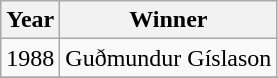<table class="wikitable">
<tr>
<th>Year</th>
<th>Winner</th>
</tr>
<tr>
<td>1988</td>
<td> Guðmundur Gíslason</td>
</tr>
<tr>
</tr>
</table>
